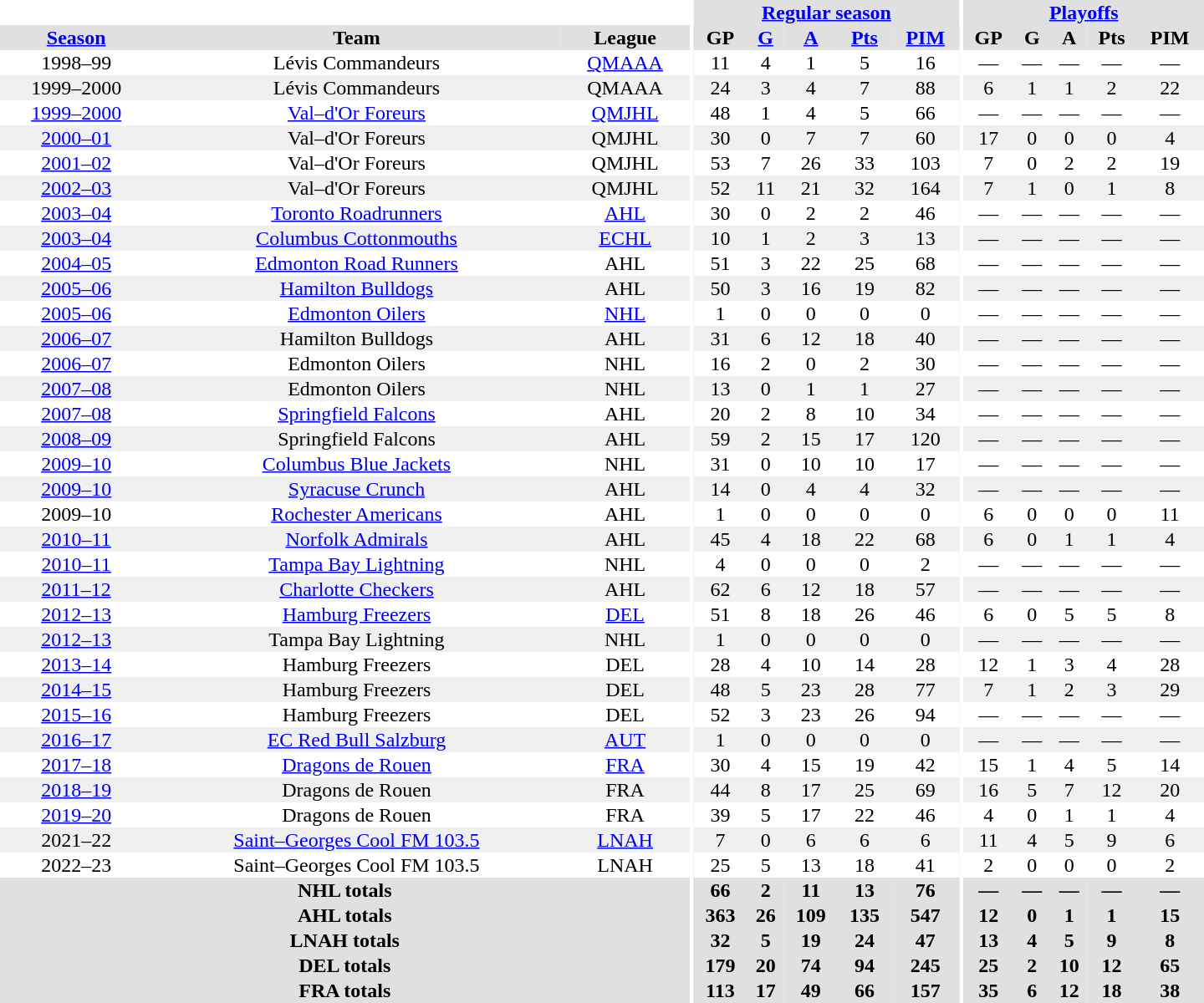<table border="0" cellpadding="1" cellspacing="0" style="text-align:center; width:60em">
<tr bgcolor="#e0e0e0">
<th colspan="3" bgcolor="#ffffff"></th>
<th rowspan="99" bgcolor="#ffffff"></th>
<th colspan="5"><a href='#'>Regular season</a></th>
<th rowspan="99" bgcolor="#ffffff"></th>
<th colspan="5"><a href='#'>Playoffs</a></th>
</tr>
<tr bgcolor="#e0e0e0">
<th><a href='#'>Season</a></th>
<th>Team</th>
<th>League</th>
<th>GP</th>
<th><a href='#'>G</a></th>
<th><a href='#'>A</a></th>
<th><a href='#'>Pts</a></th>
<th><a href='#'>PIM</a></th>
<th>GP</th>
<th>G</th>
<th>A</th>
<th>Pts</th>
<th>PIM</th>
</tr>
<tr>
<td>1998–99</td>
<td>Lévis Commandeurs</td>
<td><a href='#'>QMAAA</a></td>
<td>11</td>
<td>4</td>
<td>1</td>
<td>5</td>
<td>16</td>
<td>—</td>
<td>—</td>
<td>—</td>
<td>—</td>
<td>—</td>
</tr>
<tr bgcolor="#f0f0f0">
<td>1999–2000</td>
<td>Lévis Commandeurs</td>
<td>QMAAA</td>
<td>24</td>
<td>3</td>
<td>4</td>
<td>7</td>
<td>88</td>
<td>6</td>
<td>1</td>
<td>1</td>
<td>2</td>
<td>22</td>
</tr>
<tr>
<td><a href='#'>1999–2000</a></td>
<td><a href='#'>Val–d'Or Foreurs</a></td>
<td><a href='#'>QMJHL</a></td>
<td>48</td>
<td>1</td>
<td>4</td>
<td>5</td>
<td>66</td>
<td>—</td>
<td>—</td>
<td>—</td>
<td>—</td>
<td>—</td>
</tr>
<tr bgcolor="#f0f0f0">
<td><a href='#'>2000–01</a></td>
<td>Val–d'Or Foreurs</td>
<td>QMJHL</td>
<td>30</td>
<td>0</td>
<td>7</td>
<td>7</td>
<td>60</td>
<td>17</td>
<td>0</td>
<td>0</td>
<td>0</td>
<td>4</td>
</tr>
<tr>
<td><a href='#'>2001–02</a></td>
<td>Val–d'Or Foreurs</td>
<td>QMJHL</td>
<td>53</td>
<td>7</td>
<td>26</td>
<td>33</td>
<td>103</td>
<td>7</td>
<td>0</td>
<td>2</td>
<td>2</td>
<td>19</td>
</tr>
<tr bgcolor="#f0f0f0">
<td><a href='#'>2002–03</a></td>
<td>Val–d'Or Foreurs</td>
<td>QMJHL</td>
<td>52</td>
<td>11</td>
<td>21</td>
<td>32</td>
<td>164</td>
<td>7</td>
<td>1</td>
<td>0</td>
<td>1</td>
<td>8</td>
</tr>
<tr>
<td><a href='#'>2003–04</a></td>
<td><a href='#'>Toronto Roadrunners</a></td>
<td><a href='#'>AHL</a></td>
<td>30</td>
<td>0</td>
<td>2</td>
<td>2</td>
<td>46</td>
<td>—</td>
<td>—</td>
<td>—</td>
<td>—</td>
<td>—</td>
</tr>
<tr bgcolor="#f0f0f0">
<td><a href='#'>2003–04</a></td>
<td><a href='#'>Columbus Cottonmouths</a></td>
<td><a href='#'>ECHL</a></td>
<td>10</td>
<td>1</td>
<td>2</td>
<td>3</td>
<td>13</td>
<td>—</td>
<td>—</td>
<td>—</td>
<td>—</td>
<td>—</td>
</tr>
<tr>
<td><a href='#'>2004–05</a></td>
<td><a href='#'>Edmonton Road Runners</a></td>
<td>AHL</td>
<td>51</td>
<td>3</td>
<td>22</td>
<td>25</td>
<td>68</td>
<td>—</td>
<td>—</td>
<td>—</td>
<td>—</td>
<td>—</td>
</tr>
<tr bgcolor="#f0f0f0">
<td><a href='#'>2005–06</a></td>
<td><a href='#'>Hamilton Bulldogs</a></td>
<td>AHL</td>
<td>50</td>
<td>3</td>
<td>16</td>
<td>19</td>
<td>82</td>
<td>—</td>
<td>—</td>
<td>—</td>
<td>—</td>
<td>—</td>
</tr>
<tr>
<td><a href='#'>2005–06</a></td>
<td><a href='#'>Edmonton Oilers</a></td>
<td><a href='#'>NHL</a></td>
<td>1</td>
<td>0</td>
<td>0</td>
<td>0</td>
<td>0</td>
<td>—</td>
<td>—</td>
<td>—</td>
<td>—</td>
<td>—</td>
</tr>
<tr bgcolor="#f0f0f0">
<td><a href='#'>2006–07</a></td>
<td>Hamilton Bulldogs</td>
<td>AHL</td>
<td>31</td>
<td>6</td>
<td>12</td>
<td>18</td>
<td>40</td>
<td>—</td>
<td>—</td>
<td>—</td>
<td>—</td>
<td>—</td>
</tr>
<tr>
<td><a href='#'>2006–07</a></td>
<td>Edmonton Oilers</td>
<td>NHL</td>
<td>16</td>
<td>2</td>
<td>0</td>
<td>2</td>
<td>30</td>
<td>—</td>
<td>—</td>
<td>—</td>
<td>—</td>
<td>—</td>
</tr>
<tr bgcolor="#f0f0f0">
<td><a href='#'>2007–08</a></td>
<td>Edmonton Oilers</td>
<td>NHL</td>
<td>13</td>
<td>0</td>
<td>1</td>
<td>1</td>
<td>27</td>
<td>—</td>
<td>—</td>
<td>—</td>
<td>—</td>
<td>—</td>
</tr>
<tr>
<td><a href='#'>2007–08</a></td>
<td><a href='#'>Springfield Falcons</a></td>
<td>AHL</td>
<td>20</td>
<td>2</td>
<td>8</td>
<td>10</td>
<td>34</td>
<td>—</td>
<td>—</td>
<td>—</td>
<td>—</td>
<td>—</td>
</tr>
<tr bgcolor="#f0f0f0">
<td><a href='#'>2008–09</a></td>
<td>Springfield Falcons</td>
<td>AHL</td>
<td>59</td>
<td>2</td>
<td>15</td>
<td>17</td>
<td>120</td>
<td>—</td>
<td>—</td>
<td>—</td>
<td>—</td>
<td>—</td>
</tr>
<tr>
<td><a href='#'>2009–10</a></td>
<td><a href='#'>Columbus Blue Jackets</a></td>
<td>NHL</td>
<td>31</td>
<td>0</td>
<td>10</td>
<td>10</td>
<td>17</td>
<td>—</td>
<td>—</td>
<td>—</td>
<td>—</td>
<td>—</td>
</tr>
<tr bgcolor="#f0f0f0">
<td><a href='#'>2009–10</a></td>
<td><a href='#'>Syracuse Crunch</a></td>
<td>AHL</td>
<td>14</td>
<td>0</td>
<td>4</td>
<td>4</td>
<td>32</td>
<td>—</td>
<td>—</td>
<td>—</td>
<td>—</td>
<td>—</td>
</tr>
<tr>
<td>2009–10</td>
<td><a href='#'>Rochester Americans</a></td>
<td>AHL</td>
<td>1</td>
<td>0</td>
<td>0</td>
<td>0</td>
<td>0</td>
<td>6</td>
<td>0</td>
<td>0</td>
<td>0</td>
<td>11</td>
</tr>
<tr bgcolor="#f0f0f0">
<td><a href='#'>2010–11</a></td>
<td><a href='#'>Norfolk Admirals</a></td>
<td>AHL</td>
<td>45</td>
<td>4</td>
<td>18</td>
<td>22</td>
<td>68</td>
<td>6</td>
<td>0</td>
<td>1</td>
<td>1</td>
<td>4</td>
</tr>
<tr>
<td><a href='#'>2010–11</a></td>
<td><a href='#'>Tampa Bay Lightning</a></td>
<td>NHL</td>
<td>4</td>
<td>0</td>
<td>0</td>
<td>0</td>
<td>2</td>
<td>—</td>
<td>—</td>
<td>—</td>
<td>—</td>
<td>—</td>
</tr>
<tr bgcolor="#f0f0f0">
<td><a href='#'>2011–12</a></td>
<td><a href='#'>Charlotte Checkers</a></td>
<td>AHL</td>
<td>62</td>
<td>6</td>
<td>12</td>
<td>18</td>
<td>57</td>
<td>—</td>
<td>—</td>
<td>—</td>
<td>—</td>
<td>—</td>
</tr>
<tr>
<td><a href='#'>2012–13</a></td>
<td><a href='#'>Hamburg Freezers</a></td>
<td><a href='#'>DEL</a></td>
<td>51</td>
<td>8</td>
<td>18</td>
<td>26</td>
<td>46</td>
<td>6</td>
<td>0</td>
<td>5</td>
<td>5</td>
<td>8</td>
</tr>
<tr bgcolor="#f0f0f0">
<td><a href='#'>2012–13</a></td>
<td>Tampa Bay Lightning</td>
<td>NHL</td>
<td>1</td>
<td>0</td>
<td>0</td>
<td>0</td>
<td>0</td>
<td>—</td>
<td>—</td>
<td>—</td>
<td>—</td>
<td>—</td>
</tr>
<tr>
<td><a href='#'>2013–14</a></td>
<td>Hamburg Freezers</td>
<td>DEL</td>
<td>28</td>
<td>4</td>
<td>10</td>
<td>14</td>
<td>28</td>
<td>12</td>
<td>1</td>
<td>3</td>
<td>4</td>
<td>28</td>
</tr>
<tr bgcolor="#f0f0f0">
<td><a href='#'>2014–15</a></td>
<td>Hamburg Freezers</td>
<td>DEL</td>
<td>48</td>
<td>5</td>
<td>23</td>
<td>28</td>
<td>77</td>
<td>7</td>
<td>1</td>
<td>2</td>
<td>3</td>
<td>29</td>
</tr>
<tr>
<td><a href='#'>2015–16</a></td>
<td>Hamburg Freezers</td>
<td>DEL</td>
<td>52</td>
<td>3</td>
<td>23</td>
<td>26</td>
<td>94</td>
<td>—</td>
<td>—</td>
<td>—</td>
<td>—</td>
<td>—</td>
</tr>
<tr bgcolor="#f0f0f0">
<td><a href='#'>2016–17</a></td>
<td><a href='#'>EC Red Bull Salzburg</a></td>
<td><a href='#'>AUT</a></td>
<td>1</td>
<td>0</td>
<td>0</td>
<td>0</td>
<td>0</td>
<td>—</td>
<td>—</td>
<td>—</td>
<td>—</td>
<td>—</td>
</tr>
<tr>
<td><a href='#'>2017–18</a></td>
<td><a href='#'>Dragons de Rouen</a></td>
<td><a href='#'>FRA</a></td>
<td>30</td>
<td>4</td>
<td>15</td>
<td>19</td>
<td>42</td>
<td>15</td>
<td>1</td>
<td>4</td>
<td>5</td>
<td>14</td>
</tr>
<tr bgcolor="#f0f0f0">
<td><a href='#'>2018–19</a></td>
<td>Dragons de Rouen</td>
<td>FRA</td>
<td>44</td>
<td>8</td>
<td>17</td>
<td>25</td>
<td>69</td>
<td>16</td>
<td>5</td>
<td>7</td>
<td>12</td>
<td>20</td>
</tr>
<tr>
<td><a href='#'>2019–20</a></td>
<td>Dragons de Rouen</td>
<td>FRA</td>
<td>39</td>
<td>5</td>
<td>17</td>
<td>22</td>
<td>46</td>
<td>4</td>
<td>0</td>
<td>1</td>
<td>1</td>
<td>4</td>
</tr>
<tr bgcolor="#f0f0f0">
<td>2021–22</td>
<td><a href='#'>Saint–Georges Cool FM 103.5</a></td>
<td><a href='#'>LNAH</a></td>
<td>7</td>
<td>0</td>
<td>6</td>
<td>6</td>
<td>6</td>
<td>11</td>
<td>4</td>
<td>5</td>
<td>9</td>
<td>6</td>
</tr>
<tr>
<td>2022–23</td>
<td>Saint–Georges Cool FM 103.5</td>
<td>LNAH</td>
<td>25</td>
<td>5</td>
<td>13</td>
<td>18</td>
<td>41</td>
<td>2</td>
<td>0</td>
<td>0</td>
<td>0</td>
<td>2</td>
</tr>
<tr bgcolor="#e0e0e0">
<th colspan="3">NHL totals</th>
<th>66</th>
<th>2</th>
<th>11</th>
<th>13</th>
<th>76</th>
<th>—</th>
<th>—</th>
<th>—</th>
<th>—</th>
<th>—</th>
</tr>
<tr bgcolor="#e0e0e0">
<th colspan="3">AHL totals</th>
<th>363</th>
<th>26</th>
<th>109</th>
<th>135</th>
<th>547</th>
<th>12</th>
<th>0</th>
<th>1</th>
<th>1</th>
<th>15</th>
</tr>
<tr bgcolor="#e0e0e0">
<th colspan="3">LNAH totals</th>
<th>32</th>
<th>5</th>
<th>19</th>
<th>24</th>
<th>47</th>
<th>13</th>
<th>4</th>
<th>5</th>
<th>9</th>
<th>8</th>
</tr>
<tr bgcolor="#e0e0e0">
<th colspan="3">DEL totals</th>
<th>179</th>
<th>20</th>
<th>74</th>
<th>94</th>
<th>245</th>
<th>25</th>
<th>2</th>
<th>10</th>
<th>12</th>
<th>65</th>
</tr>
<tr bgcolor="#e0e0e0">
<th colspan="3">FRA totals</th>
<th>113</th>
<th>17</th>
<th>49</th>
<th>66</th>
<th>157</th>
<th>35</th>
<th>6</th>
<th>12</th>
<th>18</th>
<th>38</th>
</tr>
</table>
